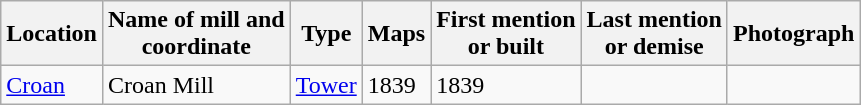<table class="wikitable">
<tr>
<th>Location</th>
<th>Name of mill and<br>coordinate</th>
<th>Type</th>
<th>Maps</th>
<th>First mention<br>or built</th>
<th>Last mention<br> or demise</th>
<th>Photograph</th>
</tr>
<tr>
<td><a href='#'>Croan</a></td>
<td>Croan Mill<br></td>
<td><a href='#'>Tower</a></td>
<td>1839</td>
<td>1839</td>
<td></td>
<td></td>
</tr>
</table>
